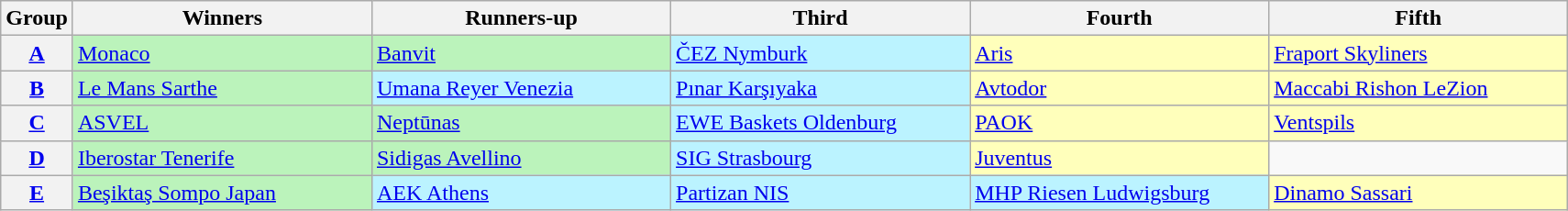<table class="wikitable">
<tr>
<th>Group</th>
<th width=210>Winners</th>
<th width=210>Runners-up</th>
<th width=210>Third</th>
<th width=210>Fourth</th>
<th width=210>Fifth</th>
</tr>
<tr>
<th><a href='#'>A</a></th>
<td bgcolor=#BBF3BB> <a href='#'>Monaco</a></td>
<td bgcolor=#BBF3BB> <a href='#'>Banvit</a></td>
<td bgcolor=#BBF3FF> <a href='#'>ČEZ Nymburk</a></td>
<td bgcolor=#FFFFBB> <a href='#'>Aris</a></td>
<td bgcolor=#FFFFBB> <a href='#'>Fraport Skyliners</a></td>
</tr>
<tr>
<th><a href='#'>B</a></th>
<td bgcolor=#BBF3BB> <a href='#'>Le Mans Sarthe</a></td>
<td bgcolor=#BBF3FF> <a href='#'>Umana Reyer Venezia</a></td>
<td bgcolor=#BBF3FF> <a href='#'>Pınar Karşıyaka</a></td>
<td bgcolor=#FFFFBB> <a href='#'>Avtodor</a></td>
<td bgcolor=#FFFFBB> <a href='#'>Maccabi Rishon LeZion</a></td>
</tr>
<tr>
<th><a href='#'>C</a></th>
<td bgcolor=#BBF3BB> <a href='#'>ASVEL</a></td>
<td bgcolor=#BBF3BB> <a href='#'>Neptūnas</a></td>
<td bgcolor=#BBF3FF> <a href='#'>EWE Baskets Oldenburg</a></td>
<td bgcolor=#FFFFBB> <a href='#'>PAOK</a></td>
<td bgcolor=#FFFFBB> <a href='#'>Ventspils</a></td>
</tr>
<tr>
<th><a href='#'>D</a></th>
<td bgcolor=#BBF3BB> <a href='#'>Iberostar Tenerife</a></td>
<td bgcolor=#BBF3BB> <a href='#'>Sidigas Avellino</a></td>
<td bgcolor=#BBF3FF> <a href='#'>SIG Strasbourg</a></td>
<td bgcolor=#FFFFBB> <a href='#'>Juventus</a></td>
<td></td>
</tr>
<tr>
<th><a href='#'>E</a></th>
<td bgcolor=#BBF3BB> <a href='#'>Beşiktaş Sompo Japan</a></td>
<td bgcolor=#BBF3FF> <a href='#'>AEK Athens</a></td>
<td bgcolor=#BBF3FF> <a href='#'>Partizan NIS</a></td>
<td bgcolor=#BBF3FF> <a href='#'>MHP Riesen Ludwigsburg</a></td>
<td bgcolor=#FFFFBB> <a href='#'>Dinamo Sassari</a></td>
</tr>
</table>
